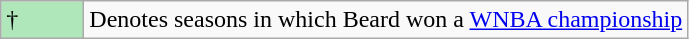<table class="wikitable">
<tr>
<td style="background:#afe6ba; width:3em;">†</td>
<td>Denotes seasons in which Beard won a <a href='#'>WNBA championship</a></td>
</tr>
</table>
